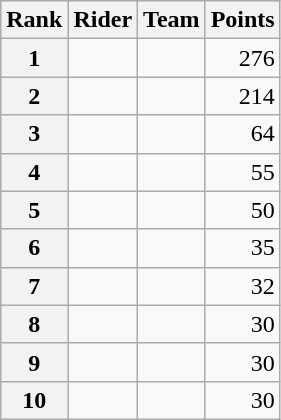<table class="wikitable">
<tr>
<th scope="col">Rank</th>
<th scope="col">Rider</th>
<th scope="col">Team</th>
<th scope="col">Points</th>
</tr>
<tr>
<th scope="row">1</th>
<td> </td>
<td></td>
<td style="text-align:right;">276</td>
</tr>
<tr>
<th scope="row">2</th>
<td> </td>
<td></td>
<td style="text-align:right;">214</td>
</tr>
<tr>
<th scope="row">3</th>
<td></td>
<td></td>
<td style="text-align:right;">64</td>
</tr>
<tr>
<th scope="row">4</th>
<td></td>
<td></td>
<td style="text-align:right;">55</td>
</tr>
<tr>
<th scope="row">5</th>
<td></td>
<td></td>
<td style="text-align:right;">50</td>
</tr>
<tr>
<th scope="row">6</th>
<td></td>
<td></td>
<td style="text-align:right;">35</td>
</tr>
<tr>
<th scope="row">7</th>
<td></td>
<td></td>
<td style="text-align:right;">32</td>
</tr>
<tr>
<th scope="row">8</th>
<td></td>
<td></td>
<td style="text-align:right;">30</td>
</tr>
<tr>
<th scope="row">9</th>
<td></td>
<td></td>
<td style="text-align:right;">30</td>
</tr>
<tr>
<th scope="row">10</th>
<td></td>
<td></td>
<td style="text-align:right;">30</td>
</tr>
</table>
